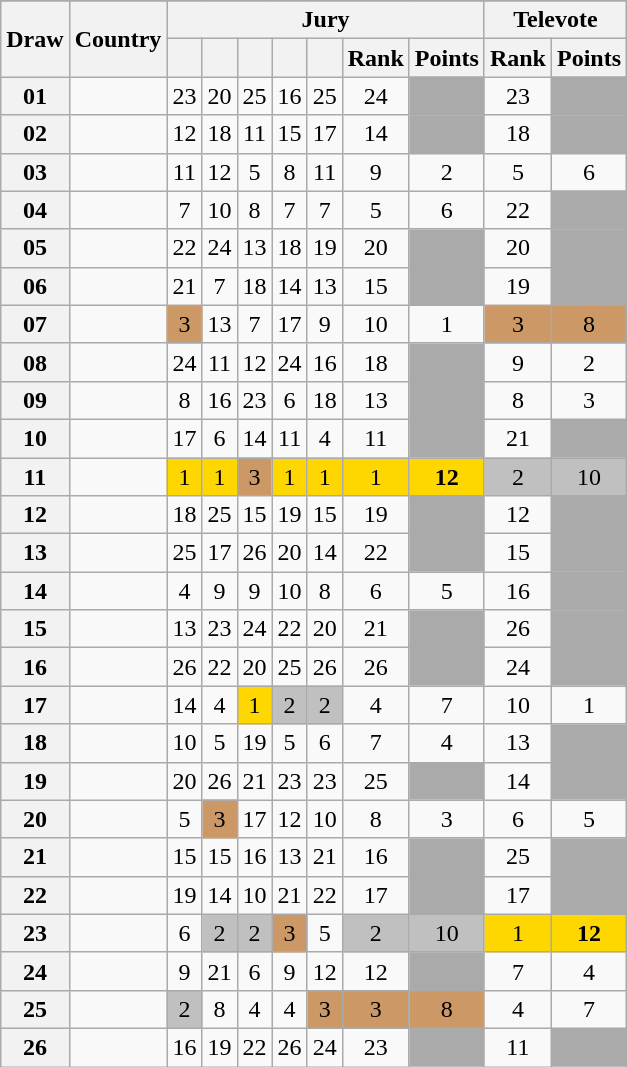<table class="sortable wikitable collapsible plainrowheaders" style="text-align:center;">
<tr>
</tr>
<tr>
<th scope="col" rowspan="2">Draw</th>
<th scope="col" rowspan="2">Country</th>
<th scope="col" colspan="7">Jury</th>
<th scope="col" colspan="2">Televote</th>
</tr>
<tr>
<th scope="col"><small></small></th>
<th scope="col"><small></small></th>
<th scope="col"><small></small></th>
<th scope="col"><small></small></th>
<th scope="col"><small></small></th>
<th scope="col">Rank</th>
<th scope="col">Points</th>
<th scope="col">Rank</th>
<th scope="col">Points</th>
</tr>
<tr>
<th scope="row" style="text-align:center;">01</th>
<td style="text-align:left;"></td>
<td>23</td>
<td>20</td>
<td>25</td>
<td>16</td>
<td>25</td>
<td>24</td>
<td style="background:#AAAAAA;"></td>
<td>23</td>
<td style="background:#AAAAAA;"></td>
</tr>
<tr>
<th scope="row" style="text-align:center;">02</th>
<td style="text-align:left;"></td>
<td>12</td>
<td>18</td>
<td>11</td>
<td>15</td>
<td>17</td>
<td>14</td>
<td style="background:#AAAAAA;"></td>
<td>18</td>
<td style="background:#AAAAAA;"></td>
</tr>
<tr>
<th scope="row" style="text-align:center;">03</th>
<td style="text-align:left;"></td>
<td>11</td>
<td>12</td>
<td>5</td>
<td>8</td>
<td>11</td>
<td>9</td>
<td>2</td>
<td>5</td>
<td>6</td>
</tr>
<tr>
<th scope="row" style="text-align:center;">04</th>
<td style="text-align:left;"></td>
<td>7</td>
<td>10</td>
<td>8</td>
<td>7</td>
<td>7</td>
<td>5</td>
<td>6</td>
<td>22</td>
<td style="background:#AAAAAA;"></td>
</tr>
<tr>
<th scope="row" style="text-align:center;">05</th>
<td style="text-align:left;"></td>
<td>22</td>
<td>24</td>
<td>13</td>
<td>18</td>
<td>19</td>
<td>20</td>
<td style="background:#AAAAAA;"></td>
<td>20</td>
<td style="background:#AAAAAA;"></td>
</tr>
<tr>
<th scope="row" style="text-align:center;">06</th>
<td style="text-align:left;"></td>
<td>21</td>
<td>7</td>
<td>18</td>
<td>14</td>
<td>13</td>
<td>15</td>
<td style="background:#AAAAAA;"></td>
<td>19</td>
<td style="background:#AAAAAA;"></td>
</tr>
<tr>
<th scope="row" style="text-align:center;">07</th>
<td style="text-align:left;"></td>
<td style="background:#CC9966;">3</td>
<td>13</td>
<td>7</td>
<td>17</td>
<td>9</td>
<td>10</td>
<td>1</td>
<td style="background:#CC9966;">3</td>
<td style="background:#CC9966;">8</td>
</tr>
<tr>
<th scope="row" style="text-align:center;">08</th>
<td style="text-align:left;"></td>
<td>24</td>
<td>11</td>
<td>12</td>
<td>24</td>
<td>16</td>
<td>18</td>
<td style="background:#AAAAAA;"></td>
<td>9</td>
<td>2</td>
</tr>
<tr>
<th scope="row" style="text-align:center;">09</th>
<td style="text-align:left;"></td>
<td>8</td>
<td>16</td>
<td>23</td>
<td>6</td>
<td>18</td>
<td>13</td>
<td style="background:#AAAAAA;"></td>
<td>8</td>
<td>3</td>
</tr>
<tr>
<th scope="row" style="text-align:center;">10</th>
<td style="text-align:left;"></td>
<td>17</td>
<td>6</td>
<td>14</td>
<td>11</td>
<td>4</td>
<td>11</td>
<td style="background:#AAAAAA;"></td>
<td>21</td>
<td style="background:#AAAAAA;"></td>
</tr>
<tr>
<th scope="row" style="text-align:center;">11</th>
<td style="text-align:left;"></td>
<td style="background:gold;">1</td>
<td style="background:gold;">1</td>
<td style="background:#CC9966;">3</td>
<td style="background:gold;">1</td>
<td style="background:gold;">1</td>
<td style="background:gold;">1</td>
<td style="background:gold;"><strong>12</strong></td>
<td style="background:silver;">2</td>
<td style="background:silver;">10</td>
</tr>
<tr>
<th scope="row" style="text-align:center;">12</th>
<td style="text-align:left;"></td>
<td>18</td>
<td>25</td>
<td>15</td>
<td>19</td>
<td>15</td>
<td>19</td>
<td style="background:#AAAAAA;"></td>
<td>12</td>
<td style="background:#AAAAAA;"></td>
</tr>
<tr>
<th scope="row" style="text-align:center;">13</th>
<td style="text-align:left;"></td>
<td>25</td>
<td>17</td>
<td>26</td>
<td>20</td>
<td>14</td>
<td>22</td>
<td style="background:#AAAAAA;"></td>
<td>15</td>
<td style="background:#AAAAAA;"></td>
</tr>
<tr>
<th scope="row" style="text-align:center;">14</th>
<td style="text-align:left;"></td>
<td>4</td>
<td>9</td>
<td>9</td>
<td>10</td>
<td>8</td>
<td>6</td>
<td>5</td>
<td>16</td>
<td style="background:#AAAAAA;"></td>
</tr>
<tr>
<th scope="row" style="text-align:center;">15</th>
<td style="text-align:left;"></td>
<td>13</td>
<td>23</td>
<td>24</td>
<td>22</td>
<td>20</td>
<td>21</td>
<td style="background:#AAAAAA;"></td>
<td>26</td>
<td style="background:#AAAAAA;"></td>
</tr>
<tr>
<th scope="row" style="text-align:center;">16</th>
<td style="text-align:left;"></td>
<td>26</td>
<td>22</td>
<td>20</td>
<td>25</td>
<td>26</td>
<td>26</td>
<td style="background:#AAAAAA;"></td>
<td>24</td>
<td style="background:#AAAAAA;"></td>
</tr>
<tr>
<th scope="row" style="text-align:center;">17</th>
<td style="text-align:left;"></td>
<td>14</td>
<td>4</td>
<td style="background:gold;">1</td>
<td style="background:silver;">2</td>
<td style="background:silver;">2</td>
<td>4</td>
<td>7</td>
<td>10</td>
<td>1</td>
</tr>
<tr>
<th scope="row" style="text-align:center;">18</th>
<td style="text-align:left;"></td>
<td>10</td>
<td>5</td>
<td>19</td>
<td>5</td>
<td>6</td>
<td>7</td>
<td>4</td>
<td>13</td>
<td style="background:#AAAAAA;"></td>
</tr>
<tr>
<th scope="row" style="text-align:center;">19</th>
<td style="text-align:left;"></td>
<td>20</td>
<td>26</td>
<td>21</td>
<td>23</td>
<td>23</td>
<td>25</td>
<td style="background:#AAAAAA;"></td>
<td>14</td>
<td style="background:#AAAAAA;"></td>
</tr>
<tr>
<th scope="row" style="text-align:center;">20</th>
<td style="text-align:left;"></td>
<td>5</td>
<td style="background:#CC9966;">3</td>
<td>17</td>
<td>12</td>
<td>10</td>
<td>8</td>
<td>3</td>
<td>6</td>
<td>5</td>
</tr>
<tr>
<th scope="row" style="text-align:center;">21</th>
<td style="text-align:left;"></td>
<td>15</td>
<td>15</td>
<td>16</td>
<td>13</td>
<td>21</td>
<td>16</td>
<td style="background:#AAAAAA;"></td>
<td>25</td>
<td style="background:#AAAAAA;"></td>
</tr>
<tr>
<th scope="row" style="text-align:center;">22</th>
<td style="text-align:left;"></td>
<td>19</td>
<td>14</td>
<td>10</td>
<td>21</td>
<td>22</td>
<td>17</td>
<td style="background:#AAAAAA;"></td>
<td>17</td>
<td style="background:#AAAAAA;"></td>
</tr>
<tr>
<th scope="row" style="text-align:center;">23</th>
<td style="text-align:left;"></td>
<td>6</td>
<td style="background:silver;">2</td>
<td style="background:silver;">2</td>
<td style="background:#CC9966;">3</td>
<td>5</td>
<td style="background:silver;">2</td>
<td style="background:silver;">10</td>
<td style="background:gold;">1</td>
<td style="background:gold;"><strong>12</strong></td>
</tr>
<tr>
<th scope="row" style="text-align:center;">24</th>
<td style="text-align:left;"></td>
<td>9</td>
<td>21</td>
<td>6</td>
<td>9</td>
<td>12</td>
<td>12</td>
<td style="background:#AAAAAA;"></td>
<td>7</td>
<td>4</td>
</tr>
<tr>
<th scope="row" style="text-align:center;">25</th>
<td style="text-align:left;"></td>
<td style="background:silver;">2</td>
<td>8</td>
<td>4</td>
<td>4</td>
<td style="background:#CC9966;">3</td>
<td style="background:#CC9966;">3</td>
<td style="background:#CC9966;">8</td>
<td>4</td>
<td>7</td>
</tr>
<tr>
<th scope="row" style="text-align:center;">26</th>
<td style="text-align:left;"></td>
<td>16</td>
<td>19</td>
<td>22</td>
<td>26</td>
<td>24</td>
<td>23</td>
<td style="background:#AAAAAA;"></td>
<td>11</td>
<td style="background:#AAAAAA;"></td>
</tr>
</table>
